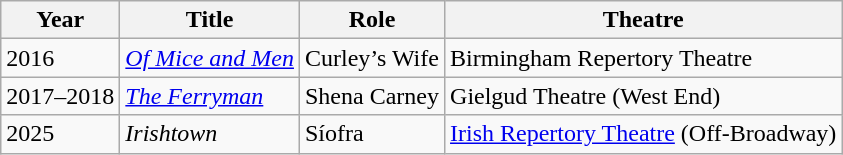<table class="wikitable">
<tr>
<th>Year</th>
<th>Title</th>
<th>Role</th>
<th>Theatre</th>
</tr>
<tr>
<td>2016</td>
<td><em><a href='#'>Of Mice and Men</a></em></td>
<td>Curley’s Wife</td>
<td>Birmingham Repertory Theatre</td>
</tr>
<tr>
<td>2017–2018</td>
<td><em><a href='#'>The Ferryman</a></em></td>
<td>Shena Carney</td>
<td>Gielgud Theatre (West End)</td>
</tr>
<tr>
<td>2025</td>
<td><em>Irishtown</em></td>
<td>Síofra</td>
<td><a href='#'>Irish Repertory Theatre</a> (Off-Broadway)</td>
</tr>
</table>
